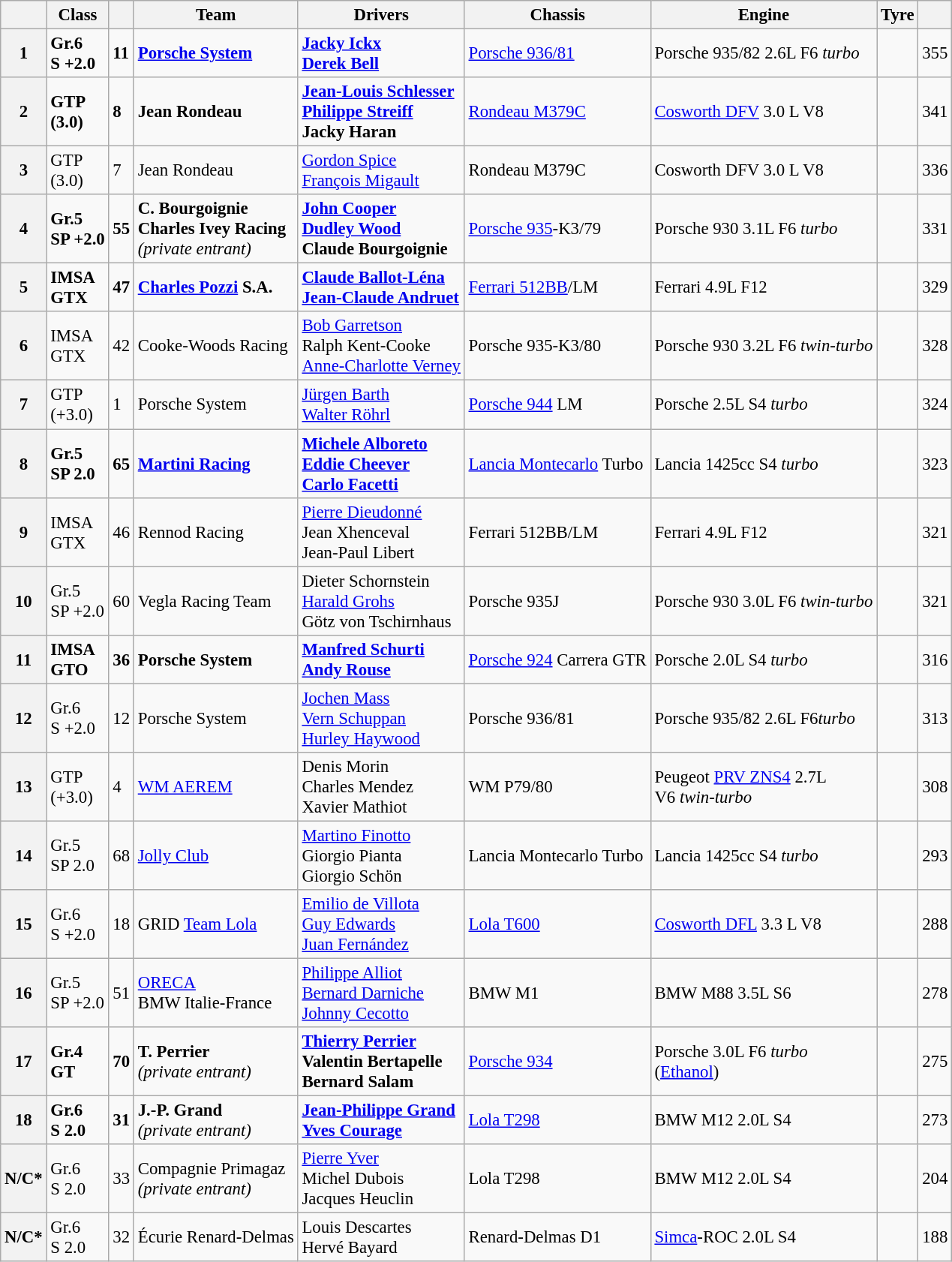<table class="wikitable" style="font-size: 95%;">
<tr>
<th></th>
<th>Class</th>
<th></th>
<th>Team</th>
<th>Drivers</th>
<th>Chassis</th>
<th>Engine</th>
<th>Tyre</th>
<th></th>
</tr>
<tr>
<th><strong>1</strong></th>
<td><strong>Gr.6<br>S +2.0</strong></td>
<td><strong>11</strong></td>
<td><strong> <a href='#'>Porsche System</a> </strong></td>
<td><strong> <a href='#'>Jacky Ickx</a><br> <a href='#'>Derek Bell</a> </strong></td>
<td><a href='#'>Porsche 936/81</a></td>
<td>Porsche 935/82 2.6L F6 <em>turbo</em></td>
<td></td>
<td>355</td>
</tr>
<tr>
<th><strong>2</strong></th>
<td><strong>GTP<br>(3.0)</strong></td>
<td><strong>8</strong></td>
<td><strong> Jean Rondeau</strong></td>
<td><strong> <a href='#'>Jean-Louis Schlesser</a><br> <a href='#'>Philippe Streiff</a><br> Jacky Haran</strong></td>
<td><a href='#'>Rondeau M379C</a></td>
<td><a href='#'>Cosworth DFV</a> 3.0 L V8</td>
<td></td>
<td>341</td>
</tr>
<tr>
<th>3</th>
<td>GTP<br>(3.0)</td>
<td>7</td>
<td> Jean Rondeau</td>
<td> <a href='#'>Gordon Spice</a><br> <a href='#'>François Migault</a></td>
<td>Rondeau M379C</td>
<td>Cosworth DFV 3.0 L V8</td>
<td></td>
<td>336</td>
</tr>
<tr>
<th><strong>4</strong></th>
<td><strong>Gr.5<br>SP +2.0</strong></td>
<td><strong>55</strong></td>
<td><strong> C. Bourgoignie<br> Charles Ivey Racing</strong><br><em>(private entrant)</em></td>
<td><strong> <a href='#'>John Cooper</a><br> <a href='#'>Dudley Wood</a><br> Claude Bourgoignie</strong></td>
<td><a href='#'>Porsche 935</a>-K3/79</td>
<td>Porsche 930 3.1L F6 <em>turbo</em></td>
<td></td>
<td>331</td>
</tr>
<tr>
<th><strong>5</strong></th>
<td><strong>IMSA<br>GTX</strong></td>
<td><strong>47</strong></td>
<td><strong> <a href='#'>Charles Pozzi</a> S.A. </strong></td>
<td><strong> <a href='#'>Claude Ballot-Léna</a><br> <a href='#'>Jean-Claude Andruet</a></strong></td>
<td><a href='#'>Ferrari 512BB</a>/LM</td>
<td>Ferrari 4.9L F12</td>
<td></td>
<td>329</td>
</tr>
<tr>
<th>6</th>
<td>IMSA<br>GTX</td>
<td>42</td>
<td> Cooke-Woods Racing</td>
<td> <a href='#'>Bob Garretson</a><br> Ralph Kent-Cooke<br> <a href='#'>Anne-Charlotte Verney</a></td>
<td>Porsche 935-K3/80</td>
<td>Porsche 930 3.2L F6 <em>twin-turbo</em></td>
<td></td>
<td>328</td>
</tr>
<tr>
<th>7</th>
<td>GTP<br>(+3.0)</td>
<td>1</td>
<td> Porsche System</td>
<td> <a href='#'>Jürgen Barth</a><br> <a href='#'>Walter Röhrl</a></td>
<td><a href='#'>Porsche 944</a> LM</td>
<td>Porsche 2.5L S4 <em>turbo</em></td>
<td></td>
<td>324</td>
</tr>
<tr>
<th><strong>8</strong></th>
<td><strong>Gr.5<br>SP 2.0</strong></td>
<td><strong>65</strong></td>
<td><strong> <a href='#'>Martini Racing</a></strong></td>
<td><strong> <a href='#'>Michele Alboreto</a><br> <a href='#'>Eddie Cheever</a><br> <a href='#'>Carlo Facetti</a> </strong></td>
<td><a href='#'>Lancia Montecarlo</a> Turbo</td>
<td>Lancia 1425cc S4 <em>turbo</em></td>
<td></td>
<td>323</td>
</tr>
<tr>
<th>9</th>
<td>IMSA<br>GTX</td>
<td>46</td>
<td> Rennod Racing</td>
<td> <a href='#'>Pierre Dieudonné</a><br> Jean Xhenceval<br> Jean-Paul Libert</td>
<td>Ferrari 512BB/LM</td>
<td>Ferrari 4.9L F12</td>
<td></td>
<td>321</td>
</tr>
<tr>
<th>10</th>
<td>Gr.5<br>SP +2.0</td>
<td>60</td>
<td> Vegla Racing Team</td>
<td> Dieter Schornstein<br> <a href='#'>Harald Grohs</a><br> Götz von Tschirnhaus</td>
<td>Porsche 935J</td>
<td>Porsche 930 3.0L F6 <em>twin-turbo</em></td>
<td></td>
<td>321</td>
</tr>
<tr>
<th><strong>11</strong></th>
<td><strong>IMSA<br>GTO</strong></td>
<td><strong>36</strong></td>
<td><strong> Porsche System</strong></td>
<td><strong> <a href='#'>Manfred Schurti</a><br> <a href='#'>Andy Rouse</a></strong></td>
<td><a href='#'>Porsche 924</a> Carrera GTR</td>
<td>Porsche 2.0L S4 <em>turbo</em></td>
<td></td>
<td>316</td>
</tr>
<tr>
<th>12</th>
<td>Gr.6<br>S +2.0</td>
<td>12</td>
<td> Porsche System</td>
<td> <a href='#'>Jochen Mass</a><br> <a href='#'>Vern Schuppan</a><br> <a href='#'>Hurley Haywood</a></td>
<td>Porsche 936/81</td>
<td>Porsche 935/82 2.6L F6<em>turbo</em></td>
<td></td>
<td>313</td>
</tr>
<tr>
<th>13</th>
<td>GTP<br>(+3.0)</td>
<td>4</td>
<td> <a href='#'>WM AEREM</a></td>
<td> Denis Morin<br> Charles Mendez<br> Xavier Mathiot</td>
<td>WM P79/80</td>
<td>Peugeot <a href='#'>PRV ZNS4</a> 2.7L<br> V6 <em>twin-turbo</em></td>
<td></td>
<td>308</td>
</tr>
<tr>
<th>14</th>
<td>Gr.5<br>SP 2.0</td>
<td>68</td>
<td> <a href='#'>Jolly Club</a></td>
<td> <a href='#'>Martino Finotto</a><br> Giorgio Pianta<br> Giorgio Schön</td>
<td>Lancia Montecarlo Turbo</td>
<td>Lancia 1425cc S4 <em>turbo</em></td>
<td></td>
<td>293</td>
</tr>
<tr>
<th>15</th>
<td>Gr.6<br>S +2.0</td>
<td>18</td>
<td> GRID <a href='#'>Team Lola</a></td>
<td> <a href='#'>Emilio de Villota</a><br> <a href='#'>Guy Edwards</a><br> <a href='#'>Juan Fernández</a></td>
<td><a href='#'>Lola T600</a></td>
<td><a href='#'>Cosworth DFL</a> 3.3 L V8</td>
<td></td>
<td>288</td>
</tr>
<tr>
<th>16</th>
<td>Gr.5<br>SP +2.0</td>
<td>51</td>
<td> <a href='#'>ORECA</a><br> BMW Italie-France</td>
<td> <a href='#'>Philippe Alliot</a><br> <a href='#'>Bernard Darniche</a><br> <a href='#'>Johnny Cecotto</a></td>
<td>BMW M1</td>
<td>BMW M88 3.5L S6</td>
<td></td>
<td>278</td>
</tr>
<tr>
<th><strong>17</strong></th>
<td><strong>Gr.4<br>GT</strong></td>
<td><strong>70</strong></td>
<td><strong> T. Perrier</strong><br><em>(private entrant)</em></td>
<td><strong> <a href='#'>Thierry Perrier</a><br> Valentin Bertapelle<br> Bernard Salam</strong></td>
<td><a href='#'>Porsche 934</a></td>
<td>Porsche 3.0L F6 <em>turbo</em><br>(<a href='#'>Ethanol</a>)</td>
<td></td>
<td>275</td>
</tr>
<tr>
<th><strong>18</strong></th>
<td><strong>Gr.6<br>S 2.0</strong></td>
<td><strong>31</strong></td>
<td><strong> J.-P. Grand</strong><br><em>(private entrant)</em></td>
<td><strong> <a href='#'>Jean-Philippe Grand</a><br> <a href='#'>Yves Courage</a></strong></td>
<td><a href='#'>Lola T298</a></td>
<td>BMW M12 2.0L S4</td>
<td></td>
<td>273</td>
</tr>
<tr>
<th>N/C*</th>
<td>Gr.6<br>S 2.0</td>
<td>33</td>
<td> Compagnie Primagaz<br><em>(private entrant)</em></td>
<td> <a href='#'>Pierre Yver</a><br> Michel Dubois<br> Jacques Heuclin</td>
<td>Lola T298</td>
<td>BMW M12 2.0L S4</td>
<td></td>
<td>204</td>
</tr>
<tr>
<th>N/C*</th>
<td>Gr.6<br>S 2.0</td>
<td>32</td>
<td> Écurie Renard-Delmas</td>
<td> Louis Descartes<br> Hervé Bayard</td>
<td>Renard-Delmas D1</td>
<td><a href='#'>Simca</a>-ROC 2.0L S4</td>
<td></td>
<td>188</td>
</tr>
</table>
